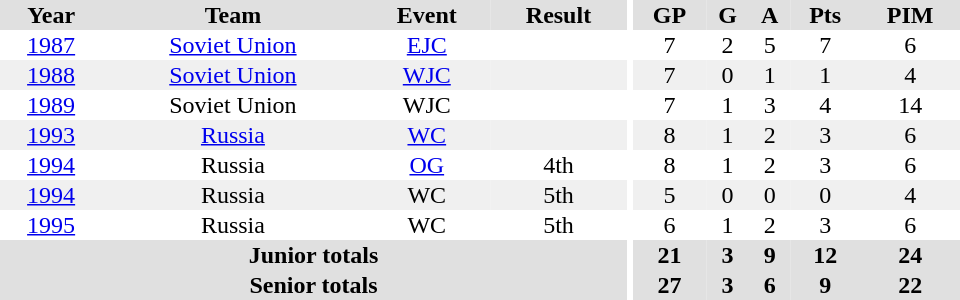<table border="0" cellpadding="1" cellspacing="0" ID="Table3" style="text-align:center; width:40em">
<tr ALIGN="center" bgcolor="#e0e0e0">
<th>Year</th>
<th>Team</th>
<th>Event</th>
<th>Result</th>
<th rowspan="99" bgcolor="#ffffff"></th>
<th>GP</th>
<th>G</th>
<th>A</th>
<th>Pts</th>
<th>PIM</th>
</tr>
<tr>
<td><a href='#'>1987</a></td>
<td><a href='#'>Soviet Union</a></td>
<td><a href='#'>EJC</a></td>
<td></td>
<td>7</td>
<td>2</td>
<td>5</td>
<td>7</td>
<td>6</td>
</tr>
<tr bgcolor="#f0f0f0">
<td><a href='#'>1988</a></td>
<td><a href='#'>Soviet Union</a></td>
<td><a href='#'>WJC</a></td>
<td></td>
<td>7</td>
<td>0</td>
<td>1</td>
<td>1</td>
<td>4</td>
</tr>
<tr>
<td><a href='#'>1989</a></td>
<td>Soviet Union</td>
<td>WJC</td>
<td></td>
<td>7</td>
<td>1</td>
<td>3</td>
<td>4</td>
<td>14</td>
</tr>
<tr bgcolor="#f0f0f0">
<td><a href='#'>1993</a></td>
<td><a href='#'>Russia</a></td>
<td><a href='#'>WC</a></td>
<td></td>
<td>8</td>
<td>1</td>
<td>2</td>
<td>3</td>
<td>6</td>
</tr>
<tr>
<td><a href='#'>1994</a></td>
<td>Russia</td>
<td><a href='#'>OG</a></td>
<td>4th</td>
<td>8</td>
<td>1</td>
<td>2</td>
<td>3</td>
<td>6</td>
</tr>
<tr bgcolor="#f0f0f0">
<td><a href='#'>1994</a></td>
<td>Russia</td>
<td>WC</td>
<td>5th</td>
<td>5</td>
<td>0</td>
<td>0</td>
<td>0</td>
<td>4</td>
</tr>
<tr>
<td><a href='#'>1995</a></td>
<td>Russia</td>
<td>WC</td>
<td>5th</td>
<td>6</td>
<td>1</td>
<td>2</td>
<td>3</td>
<td>6</td>
</tr>
<tr bgcolor="#e0e0e0">
<th colspan=4>Junior totals</th>
<th>21</th>
<th>3</th>
<th>9</th>
<th>12</th>
<th>24</th>
</tr>
<tr bgcolor="#e0e0e0">
<th colspan=4>Senior totals</th>
<th>27</th>
<th>3</th>
<th>6</th>
<th>9</th>
<th>22</th>
</tr>
</table>
